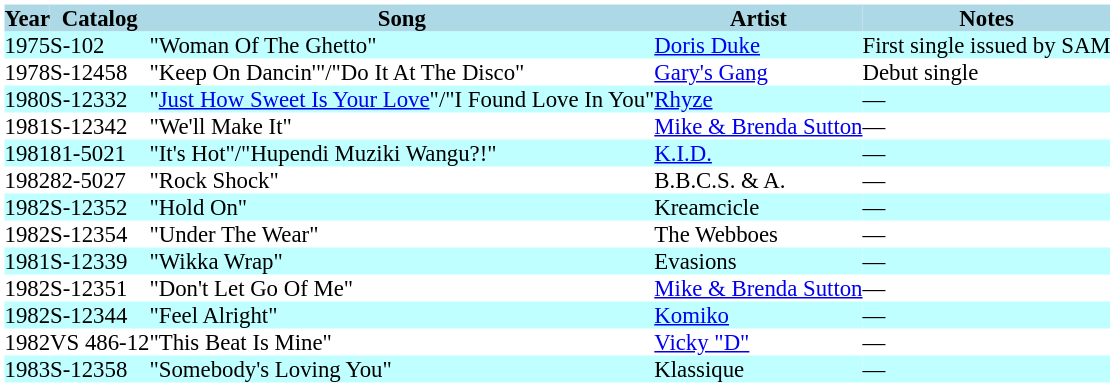<table bgcolor="white" cellpadding="0" cellspacing="2" border="0" style="font-size: 95%; border: white solid 3px; border-collapse: collapse;">
<tr bgcolor="LightBlue">
<th>Year</th>
<th>Catalog</th>
<th>Song</th>
<th>Artist</th>
<th>Notes</th>
</tr>
<tr style="background: #c0ffff; color: black">
<td height=15>1975</td>
<td>S-102</td>
<td>"Woman Of The Ghetto"</td>
<td><a href='#'>Doris Duke</a></td>
<td>First single issued by SAM</td>
</tr>
<tr>
<td height=15>1978</td>
<td>S-12458</td>
<td>"Keep On Dancin'"/"Do It At The Disco"</td>
<td><a href='#'>Gary's Gang</a></td>
<td>Debut single</td>
</tr>
<tr style="background: #c0ffff; color: black">
<td height=15>1980</td>
<td>S-12332</td>
<td>"<a href='#'>Just How Sweet Is Your Love</a>"/"I Found Love In You"</td>
<td><a href='#'>Rhyze</a></td>
<td>—</td>
</tr>
<tr>
<td height=15>1981</td>
<td>S-12342</td>
<td>"We'll Make It"</td>
<td><a href='#'>Mike & Brenda Sutton</a></td>
<td>—</td>
</tr>
<tr style="background: #c0ffff; color: black">
<td height=15>1981</td>
<td>81-5021</td>
<td>"It's Hot"/"Hupendi Muziki Wangu?!"</td>
<td><a href='#'>K.I.D.</a></td>
<td>—</td>
</tr>
<tr>
<td height=15>1982</td>
<td>82-5027</td>
<td>"Rock Shock"</td>
<td>B.B.C.S. & A.</td>
<td>—</td>
</tr>
<tr style="background: #c0ffff; color: black">
<td height=15>1982</td>
<td>S-12352</td>
<td>"Hold On"</td>
<td>Kreamcicle</td>
<td>—</td>
</tr>
<tr>
<td height=15>1982</td>
<td>S-12354</td>
<td>"Under The Wear"</td>
<td>The Webboes</td>
<td>—</td>
</tr>
<tr style="background: #c0ffff; color: black">
<td height=15>1981</td>
<td>S-12339</td>
<td>"Wikka Wrap"</td>
<td>Evasions</td>
<td>—</td>
</tr>
<tr>
<td height=15>1982</td>
<td>S-12351</td>
<td>"Don't Let Go Of Me"</td>
<td><a href='#'>Mike & Brenda Sutton</a></td>
<td>—</td>
</tr>
<tr style="background: #c0ffff; color: black">
<td height=15>1982</td>
<td>S-12344</td>
<td>"Feel Alright"</td>
<td><a href='#'>Komiko</a></td>
<td>—</td>
</tr>
<tr>
<td height=15>1982</td>
<td>VS 486-12</td>
<td>"This Beat Is Mine"</td>
<td><a href='#'>Vicky "D"</a></td>
<td>—</td>
</tr>
<tr style="background: #c0ffff; color: black">
<td height=15>1983</td>
<td>S-12358</td>
<td>"Somebody's Loving You"</td>
<td>Klassique</td>
<td>—</td>
</tr>
</table>
